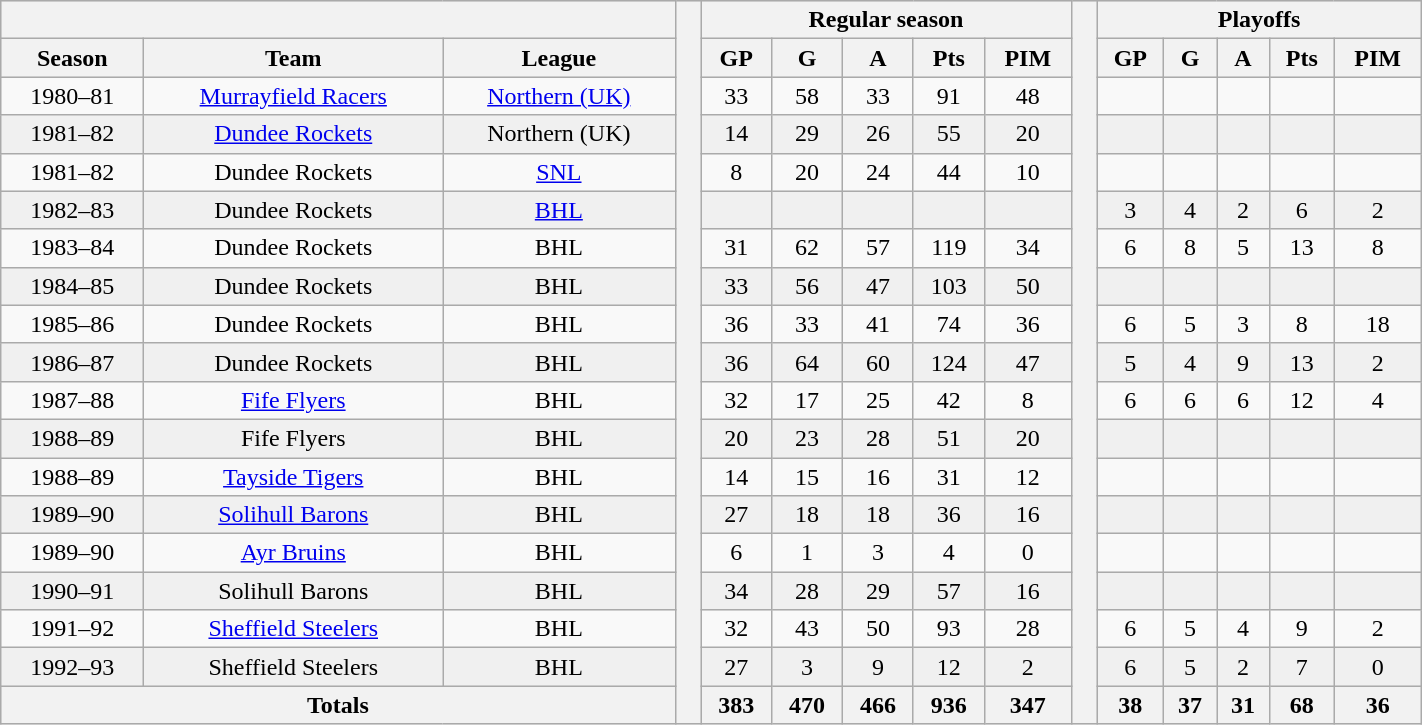<table class="wikitable"| BORDER="0" CELLPADDING="1" CELLSPACING="0" width="75%" style="text-align:center">
<tr bgcolor="#e0e0e0">
<th colspan="3" bgcolor="#ffffff"> </th>
<th rowspan="99" bgcolor="#ffffff"> </th>
<th colspan="5">Regular season</th>
<th rowspan="99" bgcolor="#ffffff"> </th>
<th colspan="5">Playoffs</th>
</tr>
<tr bgcolor="#e0e0e0">
<th>Season</th>
<th>Team</th>
<th>League</th>
<th>GP</th>
<th>G</th>
<th>A</th>
<th>Pts</th>
<th>PIM</th>
<th>GP</th>
<th>G</th>
<th>A</th>
<th>Pts</th>
<th>PIM</th>
</tr>
<tr ALIGN="center">
<td>1980–81</td>
<td><a href='#'>Murrayfield Racers</a></td>
<td><a href='#'>Northern (UK)</a></td>
<td>33</td>
<td>58</td>
<td>33</td>
<td>91</td>
<td>48</td>
<td></td>
<td></td>
<td></td>
<td></td>
<td></td>
</tr>
<tr ALIGN="center" bgcolor="#f0f0f0">
<td>1981–82</td>
<td><a href='#'>Dundee Rockets</a></td>
<td>Northern (UK)</td>
<td>14</td>
<td>29</td>
<td>26</td>
<td>55</td>
<td>20</td>
<td></td>
<td></td>
<td></td>
<td></td>
<td></td>
</tr>
<tr ALIGN="center">
<td>1981–82</td>
<td>Dundee Rockets</td>
<td><a href='#'>SNL</a></td>
<td>8</td>
<td>20</td>
<td>24</td>
<td>44</td>
<td>10</td>
<td></td>
<td></td>
<td></td>
<td></td>
<td></td>
</tr>
<tr ALIGN="center" bgcolor="#f0f0f0">
<td>1982–83</td>
<td>Dundee Rockets</td>
<td><a href='#'>BHL</a></td>
<td></td>
<td></td>
<td></td>
<td></td>
<td></td>
<td>3</td>
<td>4</td>
<td>2</td>
<td>6</td>
<td>2</td>
</tr>
<tr ALIGN="center">
<td>1983–84</td>
<td>Dundee Rockets</td>
<td>BHL</td>
<td>31</td>
<td>62</td>
<td>57</td>
<td>119</td>
<td>34</td>
<td>6</td>
<td>8</td>
<td>5</td>
<td>13</td>
<td>8</td>
</tr>
<tr ALIGN="center" bgcolor="#f0f0f0">
<td>1984–85</td>
<td>Dundee Rockets</td>
<td>BHL</td>
<td>33</td>
<td>56</td>
<td>47</td>
<td>103</td>
<td>50</td>
<td></td>
<td></td>
<td></td>
<td></td>
<td></td>
</tr>
<tr ALIGN="center">
<td>1985–86</td>
<td>Dundee Rockets</td>
<td>BHL</td>
<td>36</td>
<td>33</td>
<td>41</td>
<td>74</td>
<td>36</td>
<td>6</td>
<td>5</td>
<td>3</td>
<td>8</td>
<td>18</td>
</tr>
<tr ALIGN="center" bgcolor="#f0f0f0">
<td>1986–87</td>
<td>Dundee Rockets</td>
<td>BHL</td>
<td>36</td>
<td>64</td>
<td>60</td>
<td>124</td>
<td>47</td>
<td>5</td>
<td>4</td>
<td>9</td>
<td>13</td>
<td>2</td>
</tr>
<tr ALIGN="center">
<td>1987–88</td>
<td><a href='#'>Fife Flyers</a></td>
<td>BHL</td>
<td>32</td>
<td>17</td>
<td>25</td>
<td>42</td>
<td>8</td>
<td>6</td>
<td>6</td>
<td>6</td>
<td>12</td>
<td>4</td>
</tr>
<tr ALIGN="center" bgcolor="#f0f0f0">
<td>1988–89</td>
<td>Fife Flyers</td>
<td>BHL</td>
<td>20</td>
<td>23</td>
<td>28</td>
<td>51</td>
<td>20</td>
<td></td>
<td></td>
<td></td>
<td></td>
<td></td>
</tr>
<tr ALIGN="center">
<td>1988–89</td>
<td><a href='#'>Tayside Tigers</a></td>
<td>BHL</td>
<td>14</td>
<td>15</td>
<td>16</td>
<td>31</td>
<td>12</td>
<td></td>
<td></td>
<td></td>
<td></td>
<td></td>
</tr>
<tr ALIGN="center" bgcolor="#f0f0f0">
<td>1989–90</td>
<td><a href='#'>Solihull Barons</a></td>
<td>BHL</td>
<td>27</td>
<td>18</td>
<td>18</td>
<td>36</td>
<td>16</td>
<td></td>
<td></td>
<td></td>
<td></td>
<td></td>
</tr>
<tr ALIGN="center">
<td>1989–90</td>
<td><a href='#'>Ayr Bruins</a></td>
<td>BHL</td>
<td>6</td>
<td>1</td>
<td>3</td>
<td>4</td>
<td>0</td>
<td></td>
<td></td>
<td></td>
<td></td>
<td></td>
</tr>
<tr ALIGN="center" bgcolor="#f0f0f0">
<td>1990–91</td>
<td>Solihull Barons</td>
<td>BHL</td>
<td>34</td>
<td>28</td>
<td>29</td>
<td>57</td>
<td>16</td>
<td></td>
<td></td>
<td></td>
<td></td>
<td></td>
</tr>
<tr ALIGN="center">
<td>1991–92</td>
<td><a href='#'>Sheffield Steelers</a></td>
<td>BHL</td>
<td>32</td>
<td>43</td>
<td>50</td>
<td>93</td>
<td>28</td>
<td>6</td>
<td>5</td>
<td>4</td>
<td>9</td>
<td>2</td>
</tr>
<tr ALIGN="center" bgcolor="#f0f0f0">
<td>1992–93</td>
<td>Sheffield Steelers</td>
<td>BHL</td>
<td>27</td>
<td>3</td>
<td>9</td>
<td>12</td>
<td>2</td>
<td>6</td>
<td>5</td>
<td>2</td>
<td>7</td>
<td>0</td>
</tr>
<tr style="background-color:#e0e0e0;">
<th colspan="3">Totals</th>
<th>383</th>
<th>470</th>
<th>466</th>
<th>936</th>
<th>347</th>
<th>38</th>
<th>37</th>
<th>31</th>
<th>68</th>
<th>36</th>
</tr>
</table>
